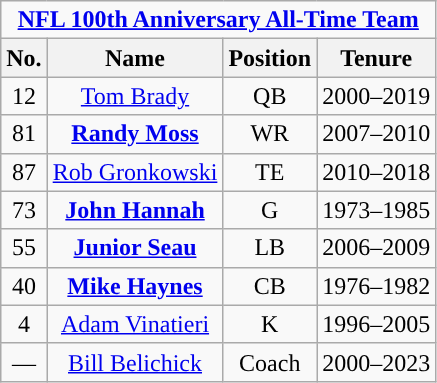<table class="wikitable" style="text-align:center">
<tr>
<td colspan="4"><strong><a href='#'><span><u>NFL 100th Anniversary All-Time Team</u></span></a></strong></td>
</tr>
<tr>
<th>No.</th>
<th>Name</th>
<th>Position</th>
<th>Tenure</th>
</tr>
<tr>
<td>12</td>
<td><a href='#'>Tom Brady</a></td>
<td>QB</td>
<td>2000–2019</td>
</tr>
<tr>
<td>81</td>
<td><strong><a href='#'>Randy Moss</a></strong></td>
<td>WR</td>
<td>2007–2010</td>
</tr>
<tr>
<td>87</td>
<td><a href='#'>Rob Gronkowski</a></td>
<td>TE</td>
<td>2010–2018</td>
</tr>
<tr>
<td>73</td>
<td><strong><a href='#'>John Hannah</a></strong></td>
<td>G</td>
<td>1973–1985</td>
</tr>
<tr>
<td>55</td>
<td><strong><a href='#'>Junior Seau</a></strong></td>
<td>LB</td>
<td>2006–2009</td>
</tr>
<tr>
<td>40</td>
<td><strong><a href='#'>Mike Haynes</a></strong></td>
<td>CB</td>
<td>1976–1982</td>
</tr>
<tr>
<td>4</td>
<td><a href='#'>Adam Vinatieri</a></td>
<td>K</td>
<td>1996–2005</td>
</tr>
<tr>
<td>—</td>
<td><a href='#'>Bill Belichick</a></td>
<td>Coach</td>
<td>2000–2023</td>
</tr>
</table>
